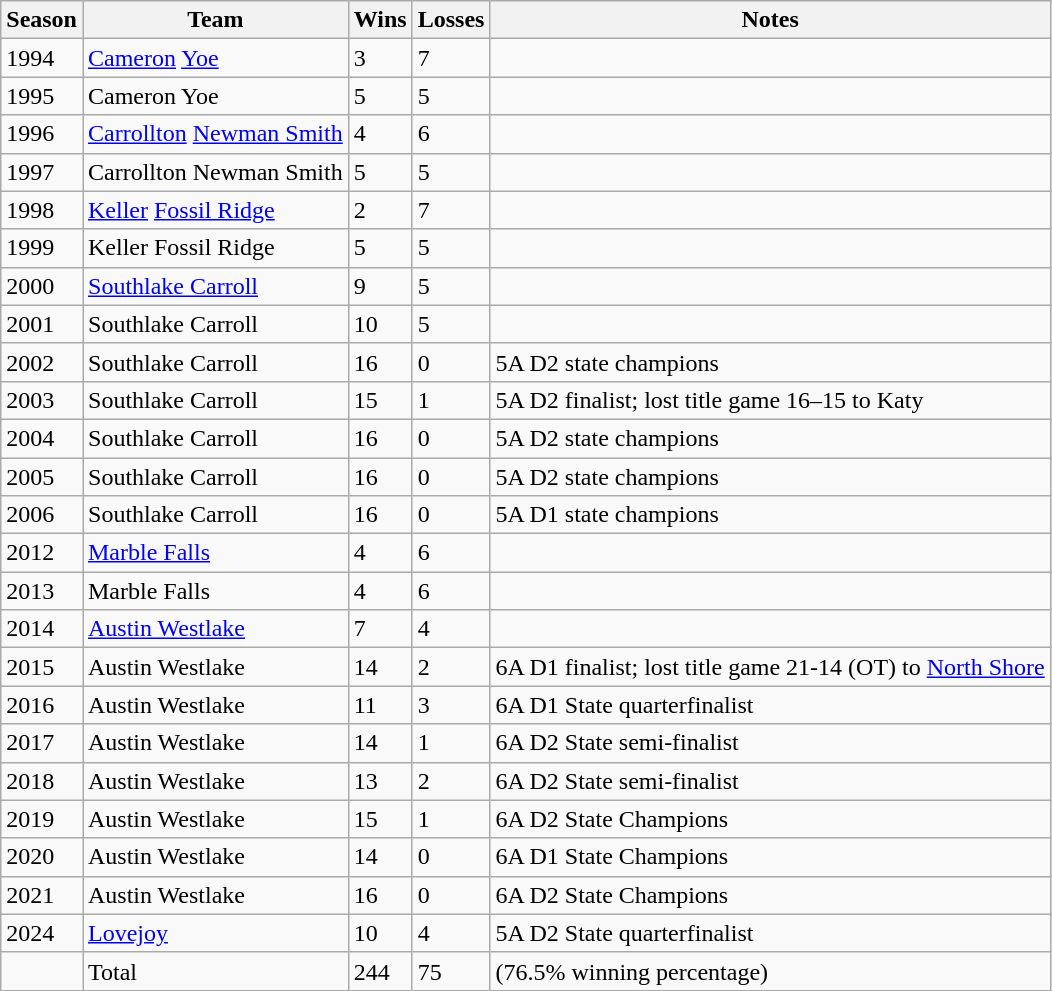<table class="wikitable">
<tr>
<th>Season</th>
<th>Team</th>
<th>Wins</th>
<th>Losses</th>
<th>Notes</th>
</tr>
<tr>
<td>1994</td>
<td><a href='#'>Cameron</a> <a href='#'>Yoe</a></td>
<td>3</td>
<td>7</td>
<td></td>
</tr>
<tr>
<td>1995</td>
<td>Cameron Yoe</td>
<td>5</td>
<td>5</td>
<td></td>
</tr>
<tr>
<td>1996</td>
<td><a href='#'>Carrollton</a> <a href='#'>Newman Smith</a></td>
<td>4</td>
<td>6</td>
<td></td>
</tr>
<tr>
<td>1997</td>
<td>Carrollton Newman Smith</td>
<td>5</td>
<td>5</td>
<td></td>
</tr>
<tr>
<td>1998</td>
<td><a href='#'>Keller</a> <a href='#'>Fossil Ridge</a></td>
<td>2</td>
<td>7</td>
<td></td>
</tr>
<tr>
<td>1999</td>
<td>Keller Fossil Ridge</td>
<td>5</td>
<td>5</td>
<td></td>
</tr>
<tr>
<td>2000</td>
<td><a href='#'>Southlake Carroll</a></td>
<td>9</td>
<td>5</td>
<td></td>
</tr>
<tr>
<td>2001</td>
<td>Southlake Carroll</td>
<td>10</td>
<td>5</td>
<td></td>
</tr>
<tr>
<td>2002</td>
<td>Southlake Carroll</td>
<td>16</td>
<td>0</td>
<td>5A D2 state champions</td>
</tr>
<tr>
<td>2003</td>
<td>Southlake Carroll</td>
<td>15</td>
<td>1</td>
<td>5A D2 finalist; lost title game 16–15 to Katy</td>
</tr>
<tr>
<td>2004</td>
<td>Southlake Carroll</td>
<td>16</td>
<td>0</td>
<td>5A D2 state champions</td>
</tr>
<tr>
<td>2005</td>
<td>Southlake Carroll</td>
<td>16</td>
<td>0</td>
<td>5A D2 state champions</td>
</tr>
<tr>
<td>2006</td>
<td>Southlake Carroll</td>
<td>16</td>
<td>0</td>
<td>5A D1 state champions</td>
</tr>
<tr>
<td>2012</td>
<td><a href='#'>Marble Falls</a></td>
<td>4</td>
<td>6</td>
<td></td>
</tr>
<tr>
<td>2013</td>
<td>Marble Falls</td>
<td>4</td>
<td>6</td>
<td></td>
</tr>
<tr>
<td>2014</td>
<td><a href='#'>Austin Westlake</a></td>
<td>7</td>
<td>4</td>
<td></td>
</tr>
<tr>
<td>2015</td>
<td>Austin Westlake</td>
<td>14</td>
<td>2</td>
<td>6A D1 finalist; lost title game 21-14 (OT) to <a href='#'>North Shore</a></td>
</tr>
<tr>
<td>2016</td>
<td>Austin Westlake</td>
<td>11</td>
<td>3</td>
<td>6A D1 State quarterfinalist</td>
</tr>
<tr>
<td>2017</td>
<td>Austin Westlake</td>
<td>14</td>
<td>1</td>
<td>6A D2 State semi-finalist</td>
</tr>
<tr>
<td>2018</td>
<td>Austin Westlake</td>
<td>13</td>
<td>2</td>
<td>6A D2 State semi-finalist</td>
</tr>
<tr>
<td>2019</td>
<td>Austin Westlake</td>
<td>15</td>
<td>1</td>
<td>6A D2 State Champions</td>
</tr>
<tr>
<td>2020</td>
<td>Austin Westlake</td>
<td>14</td>
<td>0</td>
<td>6A D1 State Champions</td>
</tr>
<tr>
<td>2021</td>
<td>Austin Westlake</td>
<td>16</td>
<td>0</td>
<td>6A D2 State Champions</td>
</tr>
<tr>
<td>2024</td>
<td><a href='#'>Lovejoy</a></td>
<td>10</td>
<td>4</td>
<td>5A D2 State quarterfinalist</td>
</tr>
<tr>
<td></td>
<td>Total</td>
<td>244</td>
<td>75</td>
<td>(76.5% winning percentage)</td>
</tr>
</table>
